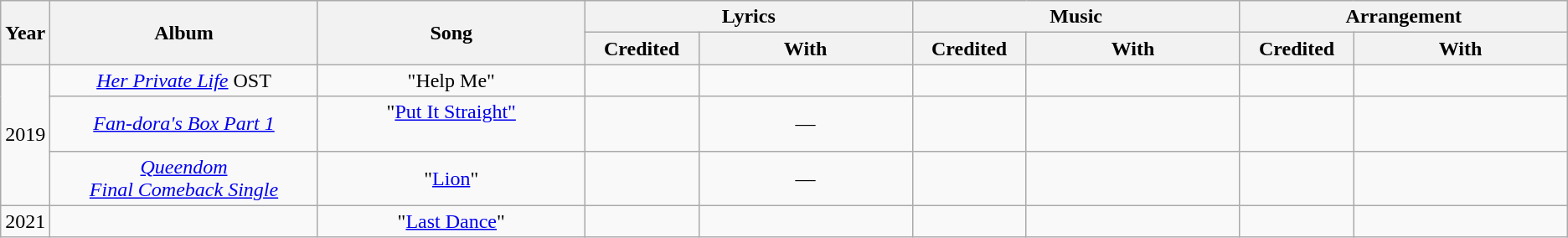<table class="wikitable" style="text-align:center;">
<tr>
<th rowspan="2" style="width:2em;">Year</th>
<th rowspan="2" style="width:13em;">Album</th>
<th rowspan="2" style="width:13em;">Song</th>
<th colspan="2" style="width:16em;">Lyrics</th>
<th colspan="2" style="width:16em;">Music</th>
<th colspan="2" style="width:16em;">Arrangement</th>
</tr>
<tr>
<th style="width:4em;">Credited</th>
<th style="width:8em;">With</th>
<th style="width:4em;">Credited</th>
<th style="width:8em;">With</th>
<th style="width:4em;">Credited</th>
<th style="width:8em;">With</th>
</tr>
<tr>
<td rowspan="3">2019</td>
<td><em><a href='#'>Her Private Life</a></em> OST</td>
<td>"Help Me"</td>
<td></td>
<td></td>
<td></td>
<td></td>
<td></td>
<td></td>
</tr>
<tr>
<td><em><a href='#'>Fan-dora's Box Part 1</a></em></td>
<td>"<a href='#'>Put It Straight" <br> </a> <br></td>
<td></td>
<td>—</td>
<td></td>
<td></td>
<td></td>
<td></td>
</tr>
<tr>
<td><em><a href='#'>Queendom<br>Final Comeback Single</a></em></td>
<td>"<a href='#'>Lion</a>"</td>
<td></td>
<td>—</td>
<td></td>
<td></td>
<td></td>
<td></td>
</tr>
<tr>
<td>2021</td>
<td></td>
<td>"<a href='#'>Last Dance</a>"</td>
<td></td>
<td></td>
<td></td>
<td></td>
<td></td>
<td></td>
</tr>
</table>
